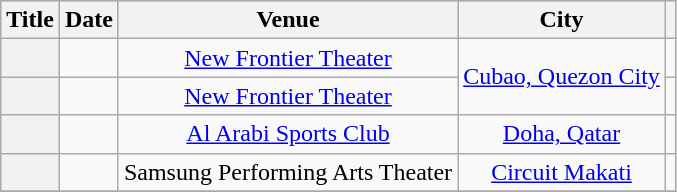<table class="wikitable sortable plainrowheaders sortable" style="text-align:center;">
<tr style="background:#ccc; text-align:center;">
<th scope="col">Title</th>
<th scope="col">Date</th>
<th scope="col">Venue</th>
<th scope="col">City</th>
<th scope="col" class="unsortable"></th>
</tr>
<tr>
<th scope="row"></th>
<td></td>
<td><a href='#'>New Frontier Theater</a></td>
<td rowspan="2"><a href='#'>Cubao, Quezon City</a></td>
<td></td>
</tr>
<tr>
<th scope="row"></th>
<td></td>
<td><a href='#'>New Frontier Theater</a></td>
<td></td>
</tr>
<tr>
<th scope="row"></th>
<td></td>
<td><a href='#'>Al Arabi Sports Club</a></td>
<td><a href='#'>Doha, Qatar</a></td>
<td></td>
</tr>
<tr>
<th scope="row"></th>
<td></td>
<td>Samsung Performing Arts Theater</td>
<td><a href='#'>Circuit Makati</a></td>
<td></td>
</tr>
<tr>
</tr>
</table>
